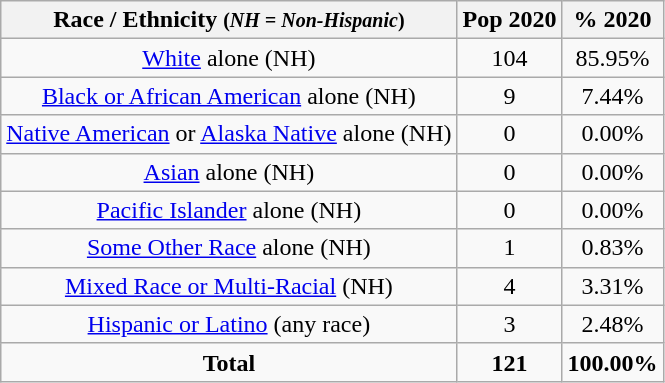<table class="wikitable"  style="text-align:center;">
<tr>
<th>Race / Ethnicity <small>(<em>NH = Non-Hispanic</em>)</small></th>
<th>Pop 2020</th>
<th>% 2020</th>
</tr>
<tr>
<td><a href='#'>White</a> alone (NH)</td>
<td>104</td>
<td>85.95%</td>
</tr>
<tr>
<td><a href='#'>Black or African American</a> alone (NH)</td>
<td>9</td>
<td>7.44%</td>
</tr>
<tr>
<td><a href='#'>Native American</a> or <a href='#'>Alaska Native</a> alone (NH)</td>
<td>0</td>
<td>0.00%</td>
</tr>
<tr>
<td><a href='#'>Asian</a> alone (NH)</td>
<td>0</td>
<td>0.00%</td>
</tr>
<tr>
<td><a href='#'>Pacific Islander</a> alone (NH)</td>
<td>0</td>
<td>0.00%</td>
</tr>
<tr>
<td><a href='#'>Some Other Race</a> alone (NH)</td>
<td>1</td>
<td>0.83%</td>
</tr>
<tr>
<td><a href='#'>Mixed Race or Multi-Racial</a> (NH)</td>
<td>4</td>
<td>3.31%</td>
</tr>
<tr>
<td><a href='#'>Hispanic or Latino</a> (any race)</td>
<td>3</td>
<td>2.48%</td>
</tr>
<tr>
<td><strong>Total</strong></td>
<td><strong>121</strong></td>
<td><strong>100.00%</strong></td>
</tr>
</table>
